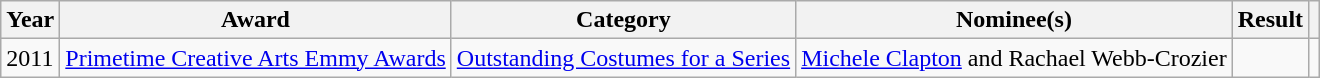<table class="wikitable sortable plainrowheaders">
<tr>
<th>Year</th>
<th>Award</th>
<th>Category</th>
<th>Nominee(s)</th>
<th>Result</th>
<th class="unsortable"></th>
</tr>
<tr>
<td>2011</td>
<td scope="row"><a href='#'>Primetime Creative Arts Emmy Awards</a></td>
<td scope="row"><a href='#'>Outstanding Costumes for a Series</a></td>
<td scope="row"><a href='#'>Michele Clapton</a> and Rachael Webb-Crozier</td>
<td></td>
<td></td>
</tr>
</table>
